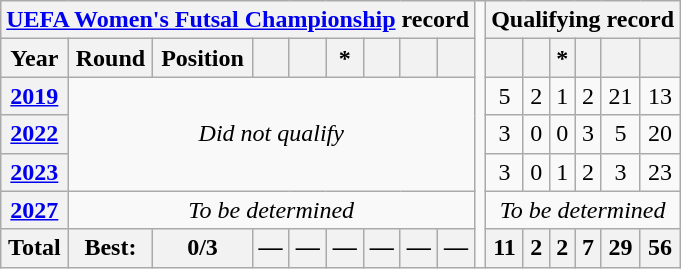<table class="wikitable" style="text-align: center;">
<tr>
<th colspan="9"><a href='#'>UEFA Women's Futsal Championship</a> record</th>
<td rowspan=17></td>
<th colspan=6>Qualifying record</th>
</tr>
<tr>
<th>Year</th>
<th>Round</th>
<th>Position</th>
<th></th>
<th></th>
<th>*</th>
<th></th>
<th></th>
<th></th>
<th></th>
<th></th>
<th>*</th>
<th></th>
<th></th>
<th></th>
</tr>
<tr>
<th> <a href='#'>2019</a></th>
<td colspan="8" rowspan="3"><em>Did not qualify</em></td>
<td>5</td>
<td>2</td>
<td>1</td>
<td>2</td>
<td>21</td>
<td>13</td>
</tr>
<tr>
<th> <a href='#'>2022</a></th>
<td>3</td>
<td>0</td>
<td>0</td>
<td>3</td>
<td>5</td>
<td>20</td>
</tr>
<tr>
<th> <a href='#'>2023</a></th>
<td>3</td>
<td>0</td>
<td>1</td>
<td>2</td>
<td>3</td>
<td>23</td>
</tr>
<tr>
<th> <a href='#'>2027</a></th>
<td colspan="8"><em>To be determined</em></td>
<td colspan=6><em>To be determined</em></td>
</tr>
<tr>
<th>Total</th>
<th>Best:</th>
<th>0/3</th>
<th>—</th>
<th>—</th>
<th>—</th>
<th>—</th>
<th>—</th>
<th>—</th>
<th>11</th>
<th>2</th>
<th>2</th>
<th>7</th>
<th>29</th>
<th>56</th>
</tr>
</table>
